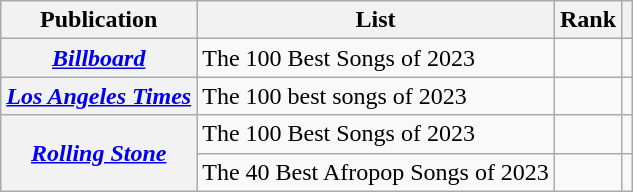<table class="wikitable plainrowheaders sortable" style="margin-right: 0;">
<tr>
<th scope="col">Publication</th>
<th scope="col">List</th>
<th scope="col">Rank</th>
<th scope="col" class="unsortable"></th>
</tr>
<tr>
<th scope="row"><em><a href='#'>Billboard</a></em></th>
<td>The 100 Best Songs of 2023</td>
<td></td>
<td style="text-align:center"></td>
</tr>
<tr>
<th scope="row"><em><a href='#'>Los Angeles Times</a></em></th>
<td>The 100 best songs of 2023</td>
<td></td>
<td style="text-align:center"></td>
</tr>
<tr>
<th rowspan="2" scope="row"><em><a href='#'>Rolling Stone</a></em></th>
<td>The 100 Best Songs of 2023</td>
<td></td>
<td style="text-align:center"></td>
</tr>
<tr>
<td>The 40 Best Afropop Songs of 2023</td>
<td></td>
<td style="text-align:center"></td>
</tr>
</table>
